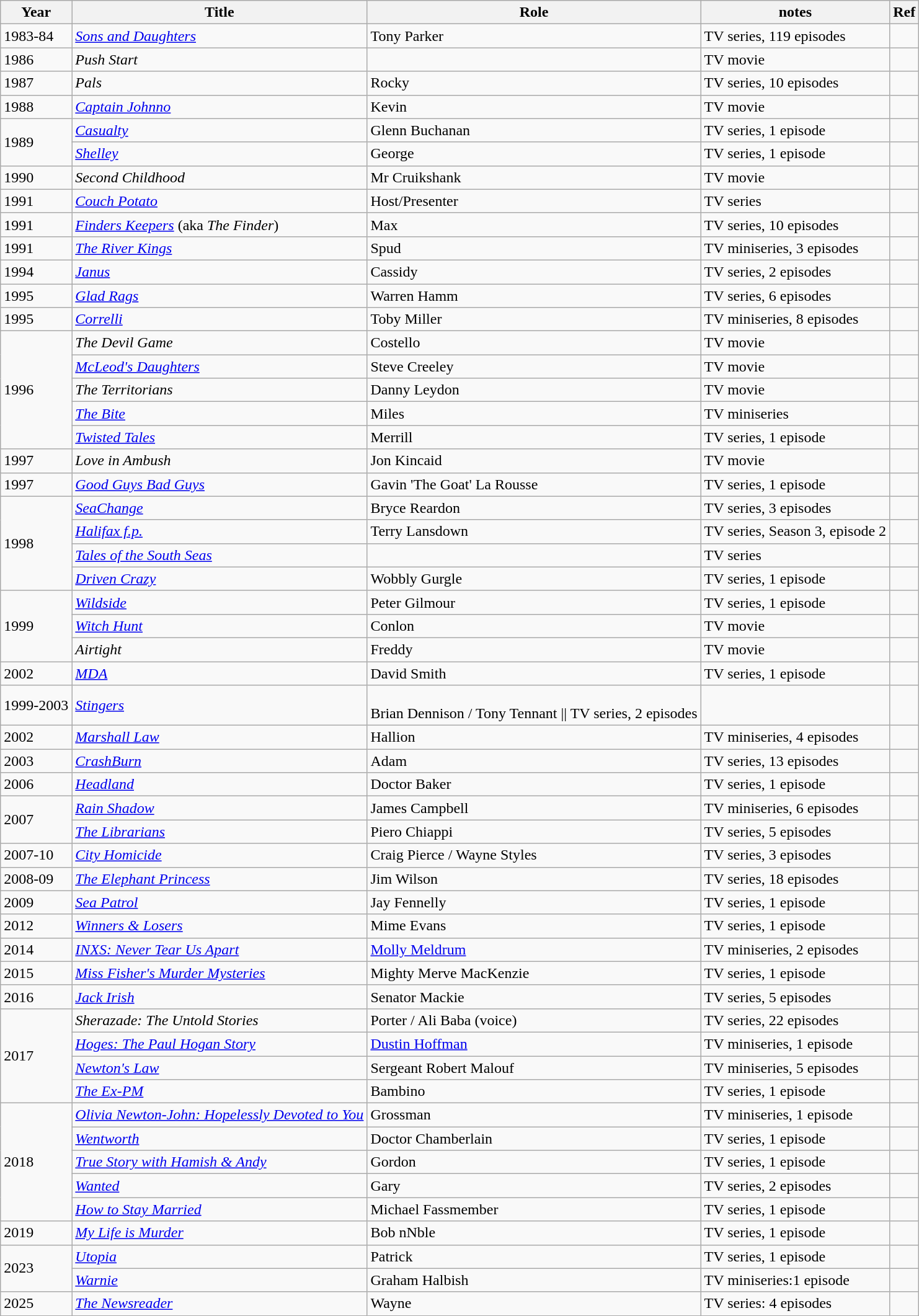<table class="wikitable sortable">
<tr>
<th>Year</th>
<th>Title</th>
<th>Role</th>
<th>notes</th>
<th>Ref</th>
</tr>
<tr>
<td>1983-84</td>
<td><em><a href='#'>Sons and Daughters</a></em></td>
<td>Tony Parker</td>
<td>TV series, 119 episodes</td>
<td></td>
</tr>
<tr>
<td>1986</td>
<td><em>Push Start</em></td>
<td></td>
<td>TV movie</td>
<td></td>
</tr>
<tr>
<td>1987</td>
<td><em>Pals</em></td>
<td>Rocky</td>
<td>TV series, 10 episodes</td>
<td></td>
</tr>
<tr>
<td>1988</td>
<td><em><a href='#'>Captain Johnno</a></em></td>
<td>Kevin</td>
<td>TV movie</td>
<td></td>
</tr>
<tr>
<td rowspan="2">1989</td>
<td><em><a href='#'>Casualty</a></em></td>
<td>Glenn Buchanan</td>
<td>TV series, 1 episode</td>
<td></td>
</tr>
<tr>
<td><em><a href='#'>Shelley</a></em></td>
<td>George</td>
<td>TV series, 1 episode</td>
<td></td>
</tr>
<tr>
<td>1990</td>
<td><em>Second Childhood</em></td>
<td>Mr Cruikshank</td>
<td>TV movie</td>
<td></td>
</tr>
<tr>
<td>1991</td>
<td><em><a href='#'>Couch Potato</a></em></td>
<td>Host/Presenter</td>
<td>TV series</td>
<td></td>
</tr>
<tr>
<td>1991</td>
<td><em><a href='#'>Finders Keepers</a></em> (aka <em>The Finder</em>)</td>
<td>Max</td>
<td>TV series, 10 episodes</td>
<td></td>
</tr>
<tr>
<td>1991</td>
<td><em><a href='#'>The River Kings</a></em></td>
<td>Spud</td>
<td>TV miniseries, 3 episodes</td>
<td></td>
</tr>
<tr>
<td>1994</td>
<td><em><a href='#'>Janus</a></em></td>
<td>Cassidy</td>
<td>TV series, 2 episodes</td>
<td></td>
</tr>
<tr>
<td>1995</td>
<td><em><a href='#'>Glad Rags</a></em></td>
<td>Warren Hamm</td>
<td>TV series, 6 episodes</td>
<td></td>
</tr>
<tr>
<td>1995</td>
<td><em><a href='#'>Correlli</a></em></td>
<td>Toby Miller</td>
<td>TV miniseries, 8 episodes</td>
<td></td>
</tr>
<tr>
<td rowspan="5">1996</td>
<td><em>The Devil Game</em></td>
<td>Costello</td>
<td>TV movie</td>
<td></td>
</tr>
<tr>
<td><em><a href='#'>McLeod's Daughters</a></em></td>
<td>Steve Creeley</td>
<td>TV movie</td>
<td></td>
</tr>
<tr>
<td><em>The Territorians</em></td>
<td>Danny Leydon</td>
<td>TV movie</td>
<td></td>
</tr>
<tr>
<td><em><a href='#'>The Bite</a></em></td>
<td>Miles</td>
<td>TV miniseries</td>
<td></td>
</tr>
<tr>
<td><em><a href='#'>Twisted Tales</a></em></td>
<td>Merrill</td>
<td>TV series, 1 episode</td>
<td></td>
</tr>
<tr>
<td>1997</td>
<td><em>Love in Ambush</em></td>
<td>Jon Kincaid</td>
<td>TV movie</td>
<td></td>
</tr>
<tr>
<td>1997</td>
<td><em><a href='#'>Good Guys Bad Guys</a></em></td>
<td>Gavin 'The Goat' La Rousse</td>
<td>TV series, 1 episode</td>
<td></td>
</tr>
<tr>
<td rowspan="4">1998</td>
<td><em><a href='#'>SeaChange</a></em></td>
<td>Bryce Reardon</td>
<td>TV series, 3 episodes</td>
<td></td>
</tr>
<tr>
<td><em><a href='#'>Halifax f.p.</a></em></td>
<td>Terry Lansdown</td>
<td>TV series, Season 3, episode 2</td>
<td></td>
</tr>
<tr>
<td><em><a href='#'>Tales of the South Seas</a></em></td>
<td></td>
<td>TV series</td>
<td></td>
</tr>
<tr>
<td><em><a href='#'>Driven Crazy</a></em></td>
<td>Wobbly Gurgle</td>
<td>TV series, 1 episode</td>
<td></td>
</tr>
<tr>
<td rowspan="3">1999</td>
<td><em><a href='#'>Wildside</a></em></td>
<td>Peter Gilmour</td>
<td>TV series, 1 episode</td>
<td></td>
</tr>
<tr>
<td><em><a href='#'>Witch Hunt</a></em></td>
<td>Conlon</td>
<td>TV movie</td>
<td></td>
</tr>
<tr>
<td><em>Airtight</em></td>
<td>Freddy</td>
<td>TV movie</td>
<td></td>
</tr>
<tr>
<td>2002</td>
<td><em><a href='#'>MDA</a></em></td>
<td>David Smith</td>
<td>TV series, 1 episode</td>
<td></td>
</tr>
<tr>
<td>1999-2003</td>
<td><em><a href='#'>Stingers</a></em></td>
<td><br>Brian Dennison / Tony Tennant || TV series, 2 episodes</td>
<td></td>
</tr>
<tr>
<td>2002</td>
<td><em><a href='#'>Marshall Law</a></em></td>
<td>Hallion</td>
<td>TV miniseries, 4 episodes</td>
<td></td>
</tr>
<tr>
<td>2003</td>
<td><em><a href='#'>CrashBurn</a></em></td>
<td>Adam</td>
<td>TV series, 13 episodes</td>
<td></td>
</tr>
<tr>
<td>2006</td>
<td><em><a href='#'>Headland</a></em></td>
<td>Doctor Baker</td>
<td>TV series, 1 episode</td>
<td></td>
</tr>
<tr>
<td rowspan="2">2007</td>
<td><em><a href='#'>Rain Shadow</a></em></td>
<td>James Campbell</td>
<td>TV miniseries, 6 episodes</td>
<td></td>
</tr>
<tr>
<td><em><a href='#'>The Librarians</a></em></td>
<td>Piero Chiappi</td>
<td>TV series, 5 episodes</td>
<td></td>
</tr>
<tr>
<td>2007-10</td>
<td><em><a href='#'>City Homicide</a></em></td>
<td>Craig Pierce / Wayne Styles</td>
<td>TV series, 3 episodes</td>
<td></td>
</tr>
<tr>
<td>2008-09</td>
<td><em><a href='#'>The Elephant Princess</a></em></td>
<td>Jim Wilson</td>
<td>TV series, 18 episodes</td>
<td></td>
</tr>
<tr>
<td>2009</td>
<td><em><a href='#'>Sea Patrol</a></em></td>
<td>Jay Fennelly</td>
<td>TV series, 1 episode</td>
<td></td>
</tr>
<tr>
<td>2012</td>
<td><em><a href='#'>Winners & Losers</a></em></td>
<td>Mime Evans</td>
<td>TV series, 1 episode</td>
<td></td>
</tr>
<tr>
<td>2014</td>
<td><em><a href='#'>INXS: Never Tear Us Apart</a></em></td>
<td><a href='#'>Molly Meldrum</a></td>
<td>TV miniseries, 2 episodes</td>
<td></td>
</tr>
<tr>
<td>2015</td>
<td><em><a href='#'>Miss Fisher's Murder Mysteries</a></em></td>
<td>Mighty Merve MacKenzie</td>
<td>TV series, 1 episode</td>
<td></td>
</tr>
<tr>
<td>2016</td>
<td><em><a href='#'>Jack Irish</a></em></td>
<td>Senator Mackie</td>
<td>TV series, 5 episodes</td>
<td></td>
</tr>
<tr>
<td rowspan="4">2017</td>
<td><em>Sherazade: The Untold Stories</em></td>
<td>Porter / Ali Baba (voice)</td>
<td>TV series, 22 episodes</td>
<td></td>
</tr>
<tr>
<td><em><a href='#'>Hoges: The Paul Hogan Story</a></em></td>
<td><a href='#'>Dustin Hoffman</a></td>
<td>TV miniseries, 1 episode</td>
<td></td>
</tr>
<tr>
<td><em><a href='#'>Newton's Law</a></em></td>
<td>Sergeant Robert Malouf</td>
<td>TV miniseries, 5 episodes</td>
<td></td>
</tr>
<tr>
<td><em><a href='#'>The Ex-PM</a></em></td>
<td>Bambino</td>
<td>TV series, 1 episode</td>
<td></td>
</tr>
<tr>
<td rowspan="5">2018</td>
<td><em><a href='#'>Olivia Newton-John: Hopelessly Devoted to You</a></em></td>
<td>Grossman</td>
<td>TV miniseries, 1 episode</td>
<td></td>
</tr>
<tr>
<td><em><a href='#'>Wentworth</a></em></td>
<td>Doctor Chamberlain</td>
<td>TV series, 1 episode</td>
<td></td>
</tr>
<tr>
<td><em><a href='#'>True Story with Hamish & Andy</a></em></td>
<td>Gordon</td>
<td>TV series, 1 episode</td>
<td></td>
</tr>
<tr>
<td><em><a href='#'>Wanted</a></em></td>
<td>Gary</td>
<td>TV series, 2 episodes</td>
<td></td>
</tr>
<tr>
<td><em><a href='#'>How to Stay Married</a></em></td>
<td>Michael Fassmember</td>
<td>TV series, 1 episode</td>
<td></td>
</tr>
<tr>
<td>2019</td>
<td><em><a href='#'>My Life is Murder</a></em></td>
<td>Bob nNble</td>
<td>TV series, 1 episode</td>
<td></td>
</tr>
<tr>
<td rowspan="2">2023</td>
<td><em><a href='#'>Utopia</a></em></td>
<td>Patrick</td>
<td>TV series, 1 episode</td>
<td></td>
</tr>
<tr>
<td><a href='#'><em>Warnie</em></a></td>
<td>Graham Halbish</td>
<td>TV miniseries:1 episode</td>
<td></td>
</tr>
<tr>
<td>2025</td>
<td><a href='#'><em>The Newsreader</em></a></td>
<td>Wayne</td>
<td>TV series: 4 episodes</td>
<td></td>
</tr>
</table>
